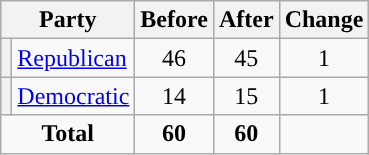<table class="wikitable" style="text-align:center;">
<tr>
<th colspan="2">Party</th>
<th>Before</th>
<th>After</th>
<th>Change</th>
</tr>
<tr>
<th style="background-color:"></th>
<td style="text-align:left;"><a href='#'>Republican</a></td>
<td>46</td>
<td>45</td>
<td> 1</td>
</tr>
<tr>
<th style="background-color:"></th>
<td style="text-align:left;"><a href='#'>Democratic</a></td>
<td>14</td>
<td>15</td>
<td> 1</td>
</tr>
<tr>
<td colspan="2"><strong>Total</strong></td>
<td><strong>60</strong></td>
<td><strong>60</strong></td>
<td></td>
</tr>
</table>
